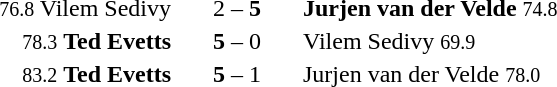<table style="text-align:center">
<tr>
<th width=233></th>
<th width=80></th>
<th width=233></th>
</tr>
<tr>
<td align=right><small>76.8</small> Vilem Sedivy </td>
<td>2 – <strong>5</strong></td>
<td align=left> <strong>Jurjen van der Velde</strong> <small>74.8</small></td>
</tr>
<tr>
<td align=right><small>78.3</small> <strong>Ted Evetts</strong> </td>
<td><strong>5</strong> – 0</td>
<td align=left> Vilem Sedivy <small>69.9</small></td>
</tr>
<tr>
<td align=right><small>83.2</small> <strong>Ted Evetts</strong> </td>
<td><strong>5</strong> – 1</td>
<td align=left> Jurjen van der Velde <small>78.0</small></td>
</tr>
</table>
